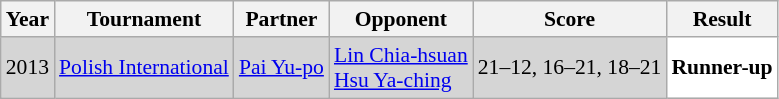<table class="sortable wikitable" style="font-size: 90%;">
<tr>
<th>Year</th>
<th>Tournament</th>
<th>Partner</th>
<th>Opponent</th>
<th>Score</th>
<th>Result</th>
</tr>
<tr style="background:#D5D5D5">
<td align="center">2013</td>
<td align="left"><a href='#'>Polish International</a></td>
<td align="left"> <a href='#'>Pai Yu-po</a></td>
<td align="left"> <a href='#'>Lin Chia-hsuan</a> <br>  <a href='#'>Hsu Ya-ching</a></td>
<td align="left">21–12, 16–21, 18–21</td>
<td style="text-align:left; background:white"> <strong>Runner-up</strong></td>
</tr>
</table>
